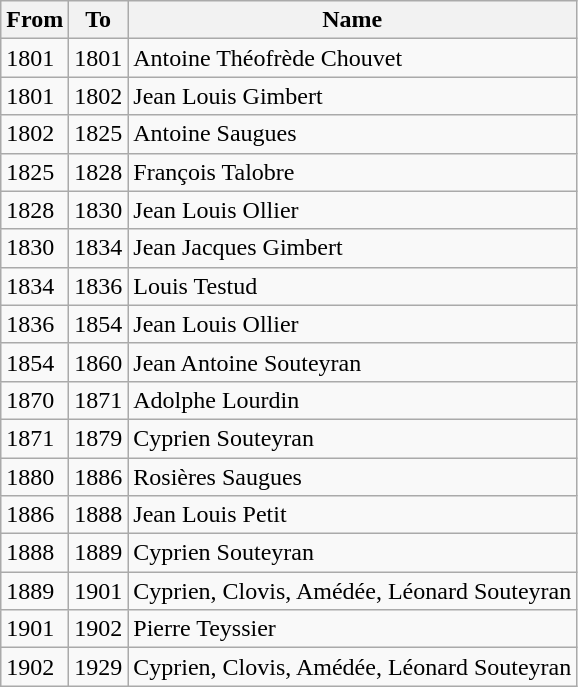<table class="wikitable">
<tr>
<th>From</th>
<th>To</th>
<th>Name</th>
</tr>
<tr>
<td>1801</td>
<td>1801</td>
<td>Antoine Théofrède Chouvet</td>
</tr>
<tr>
<td>1801</td>
<td>1802</td>
<td>Jean Louis Gimbert</td>
</tr>
<tr>
<td>1802</td>
<td>1825</td>
<td>Antoine Saugues</td>
</tr>
<tr>
<td>1825</td>
<td>1828</td>
<td>François Talobre</td>
</tr>
<tr>
<td>1828</td>
<td>1830</td>
<td>Jean Louis Ollier</td>
</tr>
<tr>
<td>1830</td>
<td>1834</td>
<td>Jean Jacques Gimbert</td>
</tr>
<tr>
<td>1834</td>
<td>1836</td>
<td>Louis Testud</td>
</tr>
<tr>
<td>1836</td>
<td>1854</td>
<td>Jean Louis Ollier</td>
</tr>
<tr>
<td>1854</td>
<td>1860</td>
<td>Jean Antoine Souteyran</td>
</tr>
<tr>
<td>1870</td>
<td>1871</td>
<td>Adolphe Lourdin</td>
</tr>
<tr>
<td>1871</td>
<td>1879</td>
<td>Cyprien Souteyran</td>
</tr>
<tr>
<td>1880</td>
<td>1886</td>
<td>Rosières Saugues</td>
</tr>
<tr>
<td>1886</td>
<td>1888</td>
<td>Jean Louis Petit</td>
</tr>
<tr>
<td>1888</td>
<td>1889</td>
<td>Cyprien Souteyran</td>
</tr>
<tr>
<td>1889</td>
<td>1901</td>
<td>Cyprien, Clovis, Amédée, Léonard Souteyran</td>
</tr>
<tr>
<td>1901</td>
<td>1902</td>
<td>Pierre Teyssier</td>
</tr>
<tr>
<td>1902</td>
<td>1929</td>
<td>Cyprien, Clovis, Amédée, Léonard Souteyran</td>
</tr>
</table>
